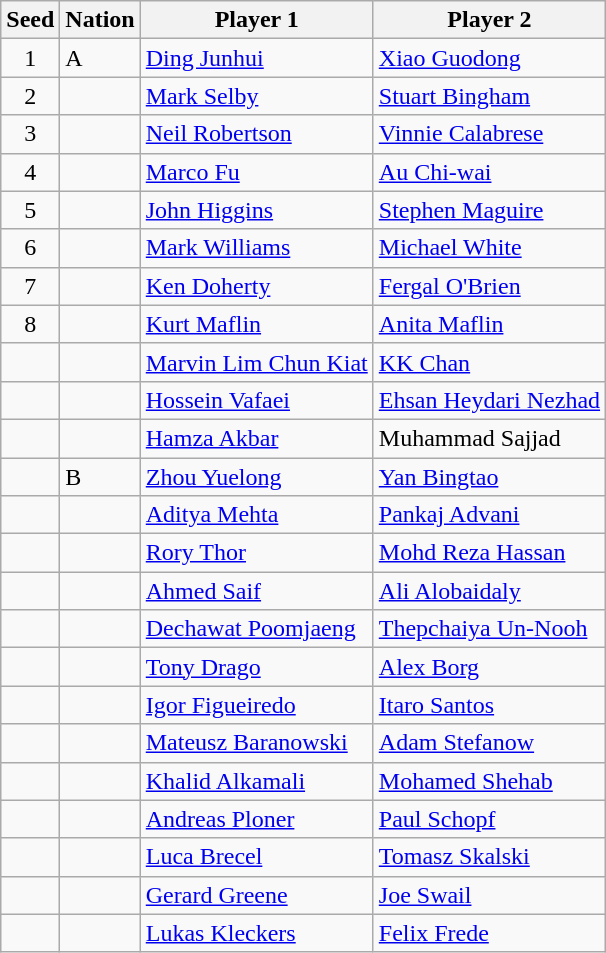<table class="wikitable">
<tr>
<th>Seed</th>
<th>Nation</th>
<th>Player 1</th>
<th>Player 2</th>
</tr>
<tr>
<td align=center>1</td>
<td> A</td>
<td><a href='#'>Ding Junhui</a></td>
<td><a href='#'>Xiao Guodong</a></td>
</tr>
<tr>
<td align=center>2</td>
<td></td>
<td><a href='#'>Mark Selby</a></td>
<td><a href='#'>Stuart Bingham</a></td>
</tr>
<tr>
<td align=center>3</td>
<td></td>
<td><a href='#'>Neil Robertson</a></td>
<td><a href='#'>Vinnie Calabrese</a></td>
</tr>
<tr>
<td align=center>4</td>
<td></td>
<td><a href='#'>Marco Fu</a></td>
<td><a href='#'>Au Chi-wai</a></td>
</tr>
<tr>
<td align=center>5</td>
<td></td>
<td><a href='#'>John Higgins</a></td>
<td><a href='#'>Stephen Maguire</a></td>
</tr>
<tr>
<td align=center>6</td>
<td></td>
<td><a href='#'>Mark Williams</a></td>
<td><a href='#'>Michael White</a></td>
</tr>
<tr>
<td align=center>7</td>
<td></td>
<td><a href='#'>Ken Doherty</a></td>
<td><a href='#'>Fergal O'Brien</a></td>
</tr>
<tr>
<td align=center>8</td>
<td></td>
<td><a href='#'>Kurt Maflin</a></td>
<td><a href='#'>Anita Maflin</a></td>
</tr>
<tr>
<td></td>
<td></td>
<td><a href='#'>Marvin Lim Chun Kiat</a></td>
<td><a href='#'>KK Chan</a></td>
</tr>
<tr>
<td></td>
<td></td>
<td><a href='#'>Hossein Vafaei</a></td>
<td><a href='#'>Ehsan Heydari Nezhad</a></td>
</tr>
<tr>
<td></td>
<td></td>
<td><a href='#'>Hamza Akbar</a></td>
<td>Muhammad Sajjad</td>
</tr>
<tr>
<td></td>
<td> B</td>
<td><a href='#'>Zhou Yuelong</a></td>
<td><a href='#'>Yan Bingtao</a></td>
</tr>
<tr>
<td></td>
<td></td>
<td><a href='#'>Aditya Mehta</a></td>
<td><a href='#'>Pankaj Advani</a></td>
</tr>
<tr>
<td></td>
<td></td>
<td><a href='#'>Rory Thor</a></td>
<td><a href='#'>Mohd Reza Hassan</a></td>
</tr>
<tr>
<td></td>
<td></td>
<td><a href='#'>Ahmed Saif</a></td>
<td><a href='#'>Ali Alobaidaly</a></td>
</tr>
<tr>
<td></td>
<td></td>
<td><a href='#'>Dechawat Poomjaeng</a></td>
<td><a href='#'>Thepchaiya Un-Nooh</a></td>
</tr>
<tr>
<td></td>
<td></td>
<td><a href='#'>Tony Drago</a></td>
<td><a href='#'>Alex Borg</a></td>
</tr>
<tr>
<td></td>
<td></td>
<td><a href='#'>Igor Figueiredo</a></td>
<td><a href='#'>Itaro Santos</a></td>
</tr>
<tr>
<td></td>
<td></td>
<td><a href='#'>Mateusz Baranowski</a></td>
<td><a href='#'>Adam Stefanow</a></td>
</tr>
<tr>
<td></td>
<td></td>
<td><a href='#'>Khalid Alkamali</a></td>
<td><a href='#'>Mohamed Shehab</a></td>
</tr>
<tr>
<td></td>
<td></td>
<td><a href='#'>Andreas Ploner</a></td>
<td><a href='#'>Paul Schopf</a></td>
</tr>
<tr>
<td></td>
<td></td>
<td><a href='#'>Luca Brecel</a></td>
<td><a href='#'>Tomasz Skalski</a></td>
</tr>
<tr>
<td></td>
<td></td>
<td><a href='#'>Gerard Greene</a></td>
<td><a href='#'>Joe Swail</a></td>
</tr>
<tr>
<td></td>
<td></td>
<td><a href='#'>Lukas Kleckers</a></td>
<td><a href='#'>Felix Frede</a></td>
</tr>
</table>
